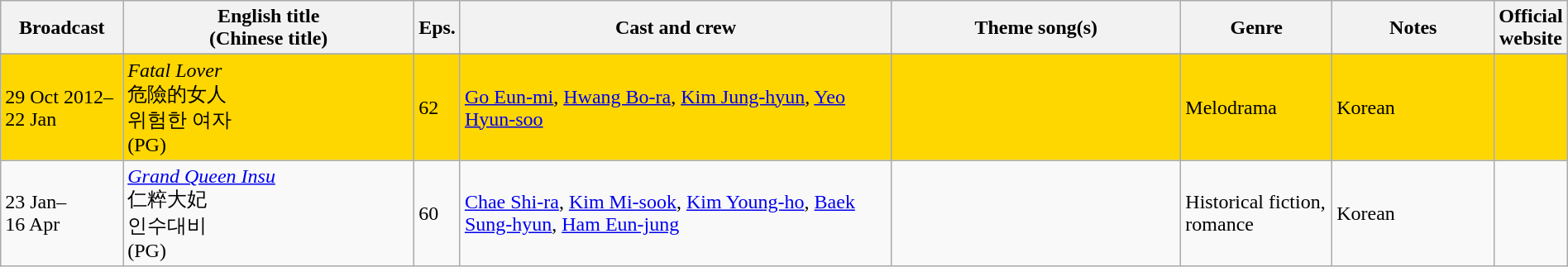<table class="wikitable sortable" width="100%" style="text-align: left">
<tr>
<th align=center width=8% bgcolor="silver">Broadcast</th>
<th align=center width=20% bgcolor="silver">English title <br> (Chinese title)</th>
<th align=center width=1% bgcolor="silver">Eps.</th>
<th align=center width=30% bgcolor="silver">Cast and crew</th>
<th align=center width=20% bgcolor="silver">Theme song(s)</th>
<th align=center width=10% bgcolor="silver">Genre</th>
<th align=center width=15% bgcolor="silver">Notes</th>
<th align=center width=1% bgcolor="silver">Official website</th>
</tr>
<tr>
</tr>
<tr ---- bgcolor="FFD700">
<td>29 Oct 2012–<br>22 Jan</td>
<td><em>Fatal Lover</em><br>危險的女人<br>위험한 여자<br>(<span>PG</span>)</td>
<td>62</td>
<td><a href='#'>Go Eun-mi</a>, <a href='#'>Hwang Bo-ra</a>, <a href='#'>Kim Jung-hyun</a>, <a href='#'>Yeo Hyun-soo</a></td>
<td></td>
<td>Melodrama</td>
<td>Korean</td>
<td></td>
</tr>
<tr>
<td>23 Jan–<br>16 Apr</td>
<td><em><a href='#'>Grand Queen Insu</a></em><br>仁粹大妃<br>인수대비<br>(<span>PG</span>)</td>
<td>60</td>
<td><a href='#'>Chae Shi-ra</a>, <a href='#'>Kim Mi-sook</a>, <a href='#'>Kim Young-ho</a>, <a href='#'>Baek Sung-hyun</a>, <a href='#'>Ham Eun-jung</a></td>
<td></td>
<td>Historical fiction, romance</td>
<td>Korean</td>
<td></td>
</tr>
</table>
